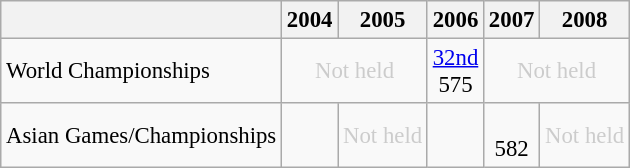<table class="wikitable" style="font-size: 95%; text-align: center">
<tr>
<th></th>
<th>2004</th>
<th>2005</th>
<th>2006</th>
<th>2007</th>
<th>2008</th>
</tr>
<tr>
<td style="text-align: left">World Championships</td>
<td colspan=2 style="color: #cccccc">Not held</td>
<td><a href='#'>32nd</a><br>575</td>
<td colspan=2 style="color: #cccccc">Not held</td>
</tr>
<tr>
<td style="text-align: left">Asian Games/Championships</td>
<td></td>
<td style="color: #cccccc">Not held</td>
<td></td>
<td><br>582</td>
<td style="color: #cccccc">Not held</td>
</tr>
</table>
